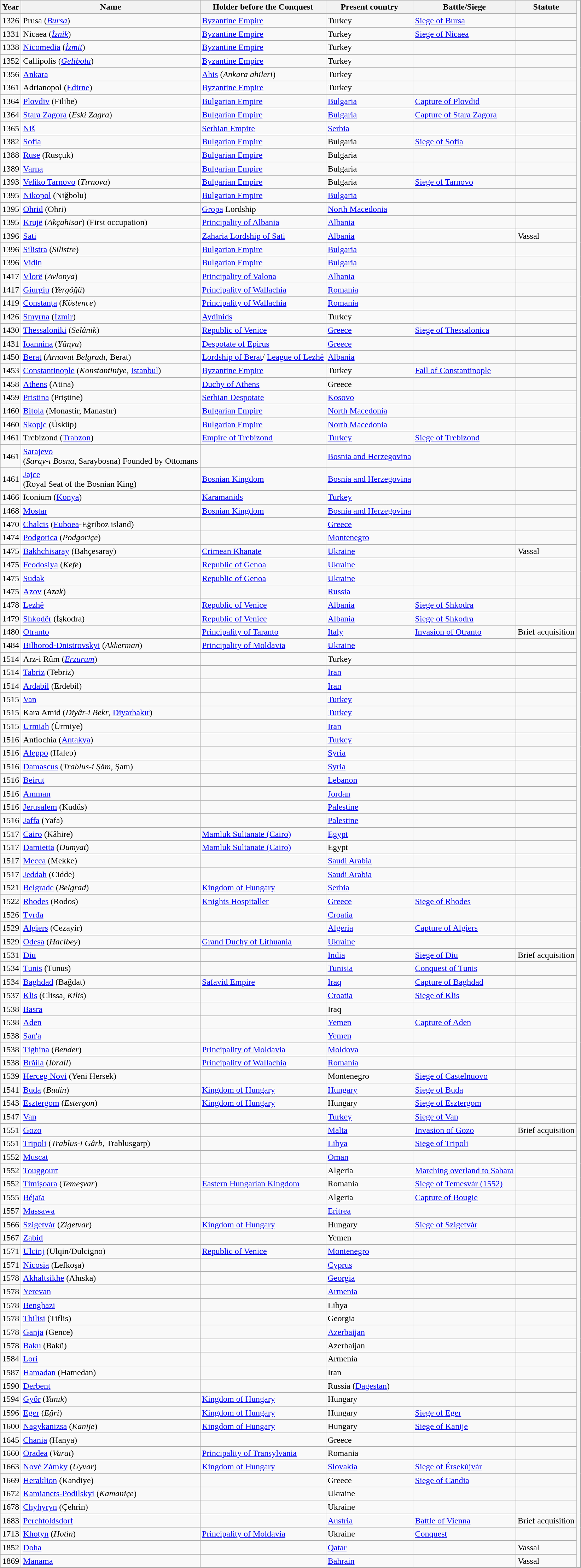<table class="sortable wikitable">
<tr>
<th>Year</th>
<th>Name</th>
<th>Holder before the Conquest</th>
<th>Present country</th>
<th>Battle/Siege</th>
<th>Statute</th>
</tr>
<tr>
<td>1326</td>
<td>Prusa (<em><a href='#'>Bursa</a></em>)</td>
<td> <a href='#'>Byzantine Empire</a></td>
<td>Turkey</td>
<td><a href='#'>Siege of Bursa</a></td>
<td></td>
</tr>
<tr>
<td>1331</td>
<td>Nicaea (<em><a href='#'>İznik</a></em>)</td>
<td> <a href='#'>Byzantine Empire</a></td>
<td>Turkey</td>
<td><a href='#'>Siege of Nicaea</a></td>
<td></td>
</tr>
<tr>
<td>1338</td>
<td><a href='#'>Nicomedia</a> (<em><a href='#'>İzmit</a></em>)</td>
<td> <a href='#'>Byzantine Empire</a></td>
<td>Turkey</td>
<td></td>
<td></td>
</tr>
<tr>
<td>1352</td>
<td>Callipolis (<em><a href='#'>Gelibolu</a></em>)</td>
<td> <a href='#'>Byzantine Empire</a></td>
<td>Turkey</td>
<td></td>
<td></td>
</tr>
<tr>
<td>1356</td>
<td><a href='#'>Ankara</a></td>
<td><a href='#'>Ahis</a> (<em>Ankara ahileri</em>)</td>
<td>Turkey</td>
<td></td>
<td></td>
</tr>
<tr>
<td>1361</td>
<td>Adrianopol (<a href='#'>Edirne</a>)</td>
<td> <a href='#'>Byzantine Empire</a></td>
<td>Turkey</td>
<td></td>
<td></td>
</tr>
<tr>
<td>1364</td>
<td><a href='#'>Plovdiv</a> (Filibe)</td>
<td> <a href='#'>Bulgarian Empire</a></td>
<td><a href='#'>Bulgaria</a></td>
<td><a href='#'>Capture of Plovdid</a></td>
<td></td>
</tr>
<tr>
<td>1364</td>
<td><a href='#'>Stara Zagora</a> (<em>Eski Zagra</em>)</td>
<td> <a href='#'>Bulgarian Empire</a></td>
<td><a href='#'>Bulgaria</a></td>
<td><a href='#'>Capture of Stara Zagora</a></td>
<td></td>
</tr>
<tr>
<td>1365</td>
<td><a href='#'>Niš</a></td>
<td> <a href='#'>Serbian Empire</a></td>
<td><a href='#'>Serbia</a></td>
<td></td>
<td></td>
</tr>
<tr>
<td>1382</td>
<td><a href='#'>Sofia</a></td>
<td> <a href='#'>Bulgarian Empire</a></td>
<td>Bulgaria</td>
<td><a href='#'>Siege of Sofia</a></td>
<td></td>
</tr>
<tr>
<td>1388</td>
<td><a href='#'>Ruse</a> (Rusçuk)</td>
<td> <a href='#'>Bulgarian Empire</a></td>
<td>Bulgaria</td>
<td></td>
<td></td>
</tr>
<tr>
<td>1389</td>
<td><a href='#'>Varna</a></td>
<td> <a href='#'>Bulgarian Empire</a></td>
<td>Bulgaria</td>
<td></td>
<td></td>
</tr>
<tr>
<td>1393</td>
<td><a href='#'>Veliko Tarnovo</a> (<em>Tırnova</em>)</td>
<td> <a href='#'>Bulgarian Empire</a></td>
<td>Bulgaria</td>
<td><a href='#'>Siege of Tarnovo</a></td>
<td></td>
</tr>
<tr>
<td>1395</td>
<td><a href='#'>Nikopol</a> (Niğbolu)</td>
<td> <a href='#'>Bulgarian Empire</a></td>
<td><a href='#'>Bulgaria</a></td>
<td></td>
<td></td>
</tr>
<tr>
<td>1395</td>
<td><a href='#'>Ohrid</a> (Ohri)</td>
<td><a href='#'>Gropa</a> Lordship</td>
<td><a href='#'>North Macedonia</a></td>
<td></td>
<td></td>
</tr>
<tr>
<td>1395</td>
<td><a href='#'>Krujë</a> (<em>Akçahisar</em>) (First occupation)</td>
<td><a href='#'>Principality of Albania</a></td>
<td><a href='#'>Albania</a></td>
<td></td>
<td></td>
</tr>
<tr>
<td>1396</td>
<td><a href='#'>Sati</a></td>
<td><a href='#'>Zaharia Lordship of Sati</a></td>
<td><a href='#'>Albania</a></td>
<td></td>
<td>Vassal</td>
</tr>
<tr>
<td>1396</td>
<td><a href='#'>Silistra</a> (<em>Silistre</em>)</td>
<td> <a href='#'>Bulgarian Empire</a></td>
<td><a href='#'>Bulgaria</a></td>
<td></td>
<td></td>
</tr>
<tr>
<td>1396</td>
<td><a href='#'>Vidin</a></td>
<td> <a href='#'>Bulgarian Empire</a></td>
<td><a href='#'>Bulgaria</a></td>
<td></td>
<td></td>
</tr>
<tr>
<td>1417</td>
<td><a href='#'>Vlorë</a> (<em>Avlonya</em>)</td>
<td><a href='#'>Principality of Valona</a></td>
<td><a href='#'>Albania</a></td>
<td></td>
<td></td>
</tr>
<tr>
<td>1417</td>
<td><a href='#'>Giurgiu</a> (<em>Yergöğü</em>)</td>
<td> <a href='#'>Principality of Wallachia</a></td>
<td><a href='#'>Romania</a></td>
<td></td>
<td></td>
</tr>
<tr>
<td>1419</td>
<td><a href='#'>Constanța</a> (<em>Köstence</em>)</td>
<td> <a href='#'>Principality of Wallachia</a></td>
<td><a href='#'>Romania</a></td>
<td></td>
<td></td>
</tr>
<tr>
<td>1426</td>
<td><a href='#'>Smyrna</a> (<a href='#'>İzmir</a>)</td>
<td><a href='#'>Aydinids</a></td>
<td>Turkey</td>
<td></td>
<td></td>
</tr>
<tr>
<td>1430</td>
<td><a href='#'>Thessaloniki</a> (<em>Selânik</em>)</td>
<td> <a href='#'>Republic of Venice</a></td>
<td><a href='#'>Greece</a></td>
<td><a href='#'>Siege of Thessalonica</a></td>
<td></td>
</tr>
<tr>
<td>1431</td>
<td><a href='#'>Ioannina</a> (<em>Yânya</em>)</td>
<td> <a href='#'>Despotate of Epirus</a></td>
<td><a href='#'>Greece</a></td>
<td></td>
<td></td>
</tr>
<tr>
<td>1450</td>
<td><a href='#'>Berat</a> (<em>Arnavut Belgradı</em>, Berat)</td>
<td><a href='#'>Lordship of Berat</a>/ <a href='#'>League of Lezhë</a></td>
<td><a href='#'>Albania</a></td>
<td></td>
<td></td>
</tr>
<tr>
<td>1453</td>
<td><a href='#'>Constantinople</a> (<em>Konstantiniye</em>, <a href='#'>Istanbul</a>)</td>
<td> <a href='#'>Byzantine Empire</a></td>
<td>Turkey</td>
<td><a href='#'>Fall of Constantinople</a></td>
<td></td>
</tr>
<tr>
<td>1458</td>
<td><a href='#'>Athens</a> (Atina)</td>
<td> <a href='#'>Duchy of Athens</a></td>
<td>Greece</td>
<td></td>
<td></td>
</tr>
<tr>
<td>1459</td>
<td><a href='#'>Pristina</a> (Priştine)</td>
<td><a href='#'>Serbian Despotate</a></td>
<td><a href='#'>Kosovo</a></td>
<td></td>
<td></td>
</tr>
<tr>
<td>1460</td>
<td><a href='#'>Bitola</a> (Monastir, Manastır)</td>
<td> <a href='#'>Bulgarian Empire</a></td>
<td><a href='#'>North Macedonia</a></td>
<td></td>
<td></td>
</tr>
<tr>
<td>1460</td>
<td><a href='#'>Skopje</a> (Üsküp)</td>
<td> <a href='#'>Bulgarian Empire</a></td>
<td><a href='#'>North Macedonia</a></td>
<td></td>
<td></td>
</tr>
<tr>
<td>1461</td>
<td>Trebizond (<a href='#'>Trabzon</a>)</td>
<td><a href='#'>Empire of Trebizond</a></td>
<td><a href='#'>Turkey</a></td>
<td><a href='#'>Siege of Trebizond</a></td>
<td></td>
</tr>
<tr>
<td>1461</td>
<td><a href='#'>Sarajevo</a> <br>(<em>Saray-ı Bosna</em>, Saraybosna)  Founded by Ottomans</td>
<td></td>
<td><a href='#'>Bosnia and Herzegovina</a></td>
<td></td>
<td></td>
</tr>
<tr>
<td>1461</td>
<td><a href='#'>Jajce</a> <br>(Royal Seat of the Bosnian King)</td>
<td> <a href='#'>Bosnian Kingdom</a></td>
<td><a href='#'>Bosnia and Herzegovina</a></td>
<td></td>
<td></td>
</tr>
<tr>
<td>1466</td>
<td>Iconium (<a href='#'>Konya</a>)</td>
<td><a href='#'>Karamanids</a></td>
<td><a href='#'>Turkey</a></td>
<td></td>
<td></td>
</tr>
<tr>
<td>1468</td>
<td><a href='#'>Mostar</a></td>
<td> <a href='#'>Bosnian Kingdom</a></td>
<td><a href='#'>Bosnia and Herzegovina</a></td>
<td></td>
<td></td>
</tr>
<tr>
<td>1470</td>
<td><a href='#'>Chalcis</a> (<a href='#'>Euboea</a>-Eğriboz island)</td>
<td></td>
<td><a href='#'>Greece</a></td>
<td></td>
<td></td>
</tr>
<tr>
<td>1474</td>
<td><a href='#'>Podgorica</a> (<em>Podgoriçe</em>)</td>
<td></td>
<td><a href='#'>Montenegro</a></td>
<td></td>
<td></td>
</tr>
<tr>
<td>1475</td>
<td><a href='#'>Bakhchisaray</a> (Bahçesaray)</td>
<td> <a href='#'>Crimean Khanate</a></td>
<td><a href='#'>Ukraine</a></td>
<td></td>
<td>Vassal</td>
</tr>
<tr>
<td>1475</td>
<td><a href='#'>Feodosiya</a> (<em>Kefe</em>)</td>
<td> <a href='#'>Republic of Genoa</a></td>
<td><a href='#'>Ukraine</a></td>
<td></td>
<td></td>
</tr>
<tr>
<td>1475</td>
<td><a href='#'>Sudak</a></td>
<td> <a href='#'>Republic of Genoa</a></td>
<td><a href='#'>Ukraine</a></td>
<td></td>
<td></td>
</tr>
<tr>
<td>1475</td>
<td><a href='#'>Azov</a> (<em>Azak</em>)</td>
<td></td>
<td><a href='#'>Russia</a></td>
<td></td>
<td></td>
<td></td>
</tr>
<tr>
<td>1478</td>
<td><a href='#'>Lezhë</a></td>
<td> <a href='#'>Republic of Venice</a></td>
<td><a href='#'>Albania</a></td>
<td><a href='#'>Siege of Shkodra</a></td>
<td></td>
</tr>
<tr>
<td>1479</td>
<td><a href='#'>Shkodër</a> (İşkodra)</td>
<td> <a href='#'>Republic of Venice</a></td>
<td><a href='#'>Albania</a></td>
<td><a href='#'>Siege of Shkodra</a></td>
<td></td>
</tr>
<tr>
<td>1480</td>
<td><a href='#'>Otranto</a></td>
<td><a href='#'>Principality of Taranto</a></td>
<td><a href='#'>Italy</a></td>
<td><a href='#'>Invasion of Otranto</a></td>
<td>Brief acquisition</td>
</tr>
<tr>
<td>1484</td>
<td><a href='#'>Bilhorod-Dnistrovskyi</a> (<em>Akkerman</em>)</td>
<td> <a href='#'>Principality of Moldavia</a></td>
<td><a href='#'>Ukraine</a></td>
<td></td>
<td></td>
</tr>
<tr>
<td>1514</td>
<td>Arz-i Rûm (<em><a href='#'>Erzurum</a></em>)</td>
<td></td>
<td>Turkey</td>
<td></td>
<td></td>
</tr>
<tr>
<td>1514</td>
<td><a href='#'>Tabriz</a> (Tebriz)</td>
<td></td>
<td><a href='#'>Iran</a></td>
<td></td>
<td></td>
</tr>
<tr>
<td>1514</td>
<td><a href='#'>Ardabil</a> (Erdebil)</td>
<td></td>
<td><a href='#'>Iran</a></td>
<td></td>
<td></td>
</tr>
<tr>
<td>1515</td>
<td><a href='#'>Van</a></td>
<td></td>
<td><a href='#'>Turkey</a></td>
<td></td>
<td></td>
</tr>
<tr>
<td>1515</td>
<td>Kara Amid (<em>Diyâr-i Bekr</em>, <a href='#'>Diyarbakır</a>)</td>
<td></td>
<td><a href='#'>Turkey</a></td>
<td></td>
<td></td>
</tr>
<tr>
<td>1515</td>
<td><a href='#'>Urmiah</a> (Ürmiye)</td>
<td></td>
<td><a href='#'>Iran</a></td>
<td></td>
<td></td>
</tr>
<tr>
<td>1516</td>
<td>Antiochia (<a href='#'>Antakya</a>)</td>
<td></td>
<td><a href='#'>Turkey</a></td>
<td></td>
<td></td>
</tr>
<tr>
<td>1516</td>
<td><a href='#'>Aleppo</a> (Halep)</td>
<td></td>
<td><a href='#'>Syria</a></td>
<td></td>
<td></td>
</tr>
<tr>
<td>1516</td>
<td><a href='#'>Damascus</a> (<em>Trablus-i Şâm</em>, Şam)</td>
<td></td>
<td><a href='#'>Syria</a></td>
<td></td>
<td></td>
</tr>
<tr>
<td>1516</td>
<td><a href='#'>Beirut</a></td>
<td></td>
<td><a href='#'>Lebanon</a></td>
<td></td>
<td></td>
</tr>
<tr>
<td>1516</td>
<td><a href='#'>Amman</a></td>
<td></td>
<td><a href='#'>Jordan</a></td>
<td></td>
<td></td>
</tr>
<tr>
<td>1516</td>
<td><a href='#'>Jerusalem</a> (Kudüs)</td>
<td></td>
<td><a href='#'>Palestine</a></td>
<td></td>
<td></td>
</tr>
<tr>
<td>1516</td>
<td><a href='#'>Jaffa</a> (Yafa)</td>
<td></td>
<td><a href='#'>Palestine</a></td>
<td></td>
<td></td>
</tr>
<tr>
<td>1517</td>
<td><a href='#'>Cairo</a> (Kâhire)</td>
<td><a href='#'>Mamluk Sultanate (Cairo)</a></td>
<td><a href='#'>Egypt</a></td>
<td></td>
<td></td>
</tr>
<tr>
<td>1517</td>
<td><a href='#'>Damietta</a> (<em>Dumyat</em>)</td>
<td><a href='#'>Mamluk Sultanate (Cairo)</a></td>
<td>Egypt</td>
<td></td>
<td></td>
</tr>
<tr>
<td>1517</td>
<td><a href='#'>Mecca</a> (Mekke)</td>
<td></td>
<td><a href='#'>Saudi Arabia</a></td>
<td></td>
<td></td>
</tr>
<tr>
<td>1517</td>
<td><a href='#'>Jeddah</a> (Cidde)</td>
<td></td>
<td><a href='#'>Saudi Arabia</a></td>
<td></td>
<td></td>
</tr>
<tr>
<td>1521</td>
<td><a href='#'>Belgrade</a> (<em>Belgrad</em>)</td>
<td> <a href='#'>Kingdom of Hungary</a></td>
<td><a href='#'>Serbia</a></td>
<td></td>
<td></td>
</tr>
<tr>
<td>1522</td>
<td><a href='#'>Rhodes</a> (Rodos)</td>
<td> <a href='#'>Knights Hospitaller</a></td>
<td><a href='#'>Greece</a></td>
<td><a href='#'>Siege of Rhodes</a></td>
<td></td>
</tr>
<tr>
<td>1526</td>
<td><a href='#'>Tvrđa</a></td>
<td></td>
<td><a href='#'>Croatia</a></td>
<td></td>
<td></td>
</tr>
<tr>
<td>1529</td>
<td><a href='#'>Algiers</a> (Cezayir)</td>
<td></td>
<td><a href='#'>Algeria</a></td>
<td><a href='#'>Capture of Algiers</a></td>
<td></td>
</tr>
<tr>
<td>1529</td>
<td><a href='#'>Odesa</a> (<em>Hacibey</em>)</td>
<td> <a href='#'>Grand Duchy of Lithuania</a></td>
<td><a href='#'>Ukraine</a></td>
<td></td>
<td></td>
</tr>
<tr>
<td>1531</td>
<td><a href='#'>Diu</a></td>
<td></td>
<td><a href='#'>India</a></td>
<td><a href='#'>Siege of Diu</a></td>
<td>Brief acquisition</td>
</tr>
<tr>
<td>1534</td>
<td><a href='#'>Tunis</a> (Tunus)</td>
<td></td>
<td><a href='#'>Tunisia</a></td>
<td><a href='#'>Conquest of Tunis</a></td>
<td></td>
</tr>
<tr>
<td>1534</td>
<td><a href='#'>Baghdad</a> (Bağdat)</td>
<td><a href='#'>Safavid Empire</a></td>
<td><a href='#'>Iraq</a></td>
<td><a href='#'>Capture of Baghdad</a></td>
<td></td>
</tr>
<tr>
<td>1537</td>
<td><a href='#'>Klis</a> (Clissa, <em>Kilis</em>)</td>
<td></td>
<td><a href='#'>Croatia</a></td>
<td><a href='#'>Siege of Klis</a></td>
<td></td>
</tr>
<tr>
<td>1538</td>
<td><a href='#'>Basra</a></td>
<td></td>
<td>Iraq</td>
<td></td>
<td></td>
</tr>
<tr>
<td>1538</td>
<td><a href='#'>Aden</a></td>
<td></td>
<td><a href='#'>Yemen</a></td>
<td><a href='#'>Capture of Aden</a></td>
<td></td>
</tr>
<tr>
<td>1538</td>
<td><a href='#'>San'a</a></td>
<td></td>
<td><a href='#'>Yemen</a></td>
<td></td>
<td></td>
</tr>
<tr>
<td>1538</td>
<td><a href='#'>Tighina</a> (<em>Bender</em>)</td>
<td> <a href='#'>Principality of Moldavia</a></td>
<td><a href='#'>Moldova</a></td>
<td></td>
<td></td>
</tr>
<tr>
<td>1538</td>
<td><a href='#'>Brăila</a> (<em>İbrail</em>)</td>
<td> <a href='#'>Principality of Wallachia</a></td>
<td><a href='#'>Romania</a></td>
<td></td>
<td></td>
</tr>
<tr>
<td>1539</td>
<td><a href='#'>Herceg Novi</a> (Yeni Hersek)</td>
<td></td>
<td>Montenegro</td>
<td><a href='#'>Siege of Castelnuovo</a></td>
<td></td>
</tr>
<tr>
<td>1541</td>
<td><a href='#'>Buda</a> (<em>Budin</em>)</td>
<td> <a href='#'>Kingdom of Hungary</a></td>
<td><a href='#'>Hungary</a></td>
<td><a href='#'>Siege of Buda</a></td>
<td></td>
</tr>
<tr>
<td>1543</td>
<td><a href='#'>Esztergom</a> (<em>Estergon</em>)</td>
<td> <a href='#'>Kingdom of Hungary</a></td>
<td>Hungary</td>
<td><a href='#'>Siege of Esztergom</a></td>
<td></td>
</tr>
<tr>
<td>1547</td>
<td><a href='#'>Van</a></td>
<td></td>
<td><a href='#'>Turkey</a></td>
<td><a href='#'>Siege of Van</a></td>
<td></td>
</tr>
<tr>
<td>1551</td>
<td><a href='#'>Gozo</a></td>
<td></td>
<td><a href='#'>Malta</a></td>
<td><a href='#'>Invasion of Gozo</a></td>
<td>Brief acquisition</td>
</tr>
<tr>
<td>1551</td>
<td><a href='#'>Tripoli</a> (<em>Trablus-i Gârb</em>, Trablusgarp)</td>
<td></td>
<td><a href='#'>Libya</a></td>
<td><a href='#'>Siege of Tripoli</a></td>
<td></td>
</tr>
<tr>
<td>1552</td>
<td><a href='#'>Muscat</a></td>
<td></td>
<td><a href='#'>Oman</a></td>
<td></td>
<td></td>
</tr>
<tr>
<td>1552</td>
<td><a href='#'>Touggourt</a></td>
<td></td>
<td>Algeria</td>
<td><a href='#'>Marching overland to Sahara</a></td>
<td></td>
</tr>
<tr>
<td>1552</td>
<td><a href='#'>Timișoara</a> (<em>Temeşvar</em>)</td>
<td> <a href='#'>Eastern Hungarian Kingdom</a></td>
<td>Romania</td>
<td><a href='#'>Siege of Temesvár (1552)</a></td>
<td></td>
</tr>
<tr>
<td>1555</td>
<td><a href='#'>Béjaïa</a></td>
<td></td>
<td>Algeria</td>
<td><a href='#'>Capture of Bougie</a></td>
<td></td>
</tr>
<tr>
<td>1557</td>
<td><a href='#'>Massawa</a></td>
<td></td>
<td><a href='#'>Eritrea</a></td>
<td></td>
<td></td>
</tr>
<tr>
<td>1566</td>
<td><a href='#'>Szigetvár</a> (<em>Zigetvar</em>)</td>
<td> <a href='#'>Kingdom of Hungary</a></td>
<td>Hungary</td>
<td><a href='#'>Siege of Szigetvár</a></td>
<td></td>
</tr>
<tr>
<td>1567</td>
<td><a href='#'>Zabid</a></td>
<td></td>
<td>Yemen</td>
<td></td>
<td></td>
</tr>
<tr>
<td>1571</td>
<td><a href='#'>Ulcinj</a> (Ulqin/Dulcigno)</td>
<td> <a href='#'>Republic of Venice</a></td>
<td><a href='#'>Montenegro</a></td>
<td></td>
<td></td>
</tr>
<tr>
<td>1571</td>
<td><a href='#'>Nicosia</a> (Lefkoşa)</td>
<td></td>
<td><a href='#'>Cyprus</a></td>
<td></td>
<td></td>
</tr>
<tr>
<td>1578</td>
<td><a href='#'>Akhaltsikhe</a> (Ahıska)</td>
<td></td>
<td><a href='#'>Georgia</a></td>
<td></td>
<td></td>
</tr>
<tr>
<td>1578</td>
<td><a href='#'>Yerevan</a></td>
<td></td>
<td><a href='#'>Armenia</a></td>
<td></td>
<td></td>
</tr>
<tr>
<td>1578</td>
<td><a href='#'>Benghazi</a></td>
<td></td>
<td>Libya</td>
<td></td>
<td></td>
</tr>
<tr>
<td>1578</td>
<td><a href='#'>Tbilisi</a> (Tiflis)</td>
<td></td>
<td>Georgia</td>
<td></td>
<td></td>
</tr>
<tr>
<td>1578</td>
<td><a href='#'>Ganja</a> (Gence)</td>
<td></td>
<td><a href='#'>Azerbaijan</a></td>
<td></td>
<td></td>
</tr>
<tr>
<td>1578</td>
<td><a href='#'>Baku</a> (Bakü)</td>
<td></td>
<td>Azerbaijan</td>
<td></td>
<td></td>
</tr>
<tr>
<td>1584</td>
<td><a href='#'>Lori</a></td>
<td></td>
<td>Armenia</td>
<td></td>
<td></td>
</tr>
<tr>
<td>1587</td>
<td><a href='#'>Hamadan</a> (Hamedan)</td>
<td></td>
<td>Iran</td>
<td></td>
<td></td>
</tr>
<tr>
<td>1590</td>
<td><a href='#'>Derbent</a></td>
<td></td>
<td>Russia (<a href='#'>Dagestan</a>)</td>
<td></td>
<td></td>
</tr>
<tr>
<td>1594</td>
<td><a href='#'>Győr</a> (<em>Yanık</em>)</td>
<td> <a href='#'>Kingdom of Hungary</a></td>
<td>Hungary</td>
<td></td>
<td></td>
</tr>
<tr>
<td>1596</td>
<td><a href='#'>Eger</a> (<em>Eğri</em>)</td>
<td> <a href='#'>Kingdom of Hungary</a></td>
<td>Hungary</td>
<td><a href='#'>Siege of Eger</a></td>
<td></td>
</tr>
<tr>
<td>1600</td>
<td><a href='#'>Nagykanizsa</a> (<em>Kanije</em>)</td>
<td> <a href='#'>Kingdom of Hungary</a></td>
<td>Hungary</td>
<td><a href='#'>Siege of Kanije</a></td>
<td></td>
</tr>
<tr>
<td>1645</td>
<td><a href='#'>Chania</a> (Hanya)</td>
<td></td>
<td>Greece</td>
<td></td>
<td></td>
</tr>
<tr>
<td>1660</td>
<td><a href='#'>Oradea</a> (<em>Varat</em>)</td>
<td> <a href='#'>Principality of Transylvania</a></td>
<td>Romania</td>
<td></td>
<td></td>
</tr>
<tr>
<td>1663</td>
<td><a href='#'>Nové Zámky</a> (<em>Uyvar</em>)</td>
<td> <a href='#'>Kingdom of Hungary</a></td>
<td><a href='#'>Slovakia</a></td>
<td><a href='#'>Siege of Érsekújvár</a></td>
<td></td>
</tr>
<tr>
<td>1669</td>
<td><a href='#'>Heraklion</a> (Kandiye)</td>
<td></td>
<td>Greece</td>
<td><a href='#'>Siege of Candia</a></td>
<td></td>
</tr>
<tr>
<td>1672</td>
<td><a href='#'>Kamianets-Podilskyi</a> (<em>Kamaniçe</em>)</td>
<td></td>
<td>Ukraine</td>
<td></td>
<td></td>
</tr>
<tr>
<td>1678</td>
<td><a href='#'>Chyhyryn</a> (Çehrin)</td>
<td></td>
<td>Ukraine</td>
<td></td>
<td></td>
</tr>
<tr>
<td>1683</td>
<td><a href='#'>Perchtoldsdorf</a></td>
<td></td>
<td><a href='#'>Austria</a></td>
<td><a href='#'>Battle of Vienna</a></td>
<td>Brief acquisition</td>
</tr>
<tr>
<td>1713</td>
<td><a href='#'>Khotyn</a> (<em>Hotin</em>)</td>
<td> <a href='#'>Principality of Moldavia</a></td>
<td>Ukraine</td>
<td><a href='#'>Conquest</a></td>
<td></td>
</tr>
<tr>
<td>1852</td>
<td><a href='#'>Doha</a></td>
<td></td>
<td><a href='#'>Qatar</a></td>
<td></td>
<td>Vassal</td>
</tr>
<tr>
<td>1869</td>
<td><a href='#'>Manama</a></td>
<td></td>
<td><a href='#'>Bahrain</a></td>
<td></td>
<td>Vassal</td>
</tr>
</table>
